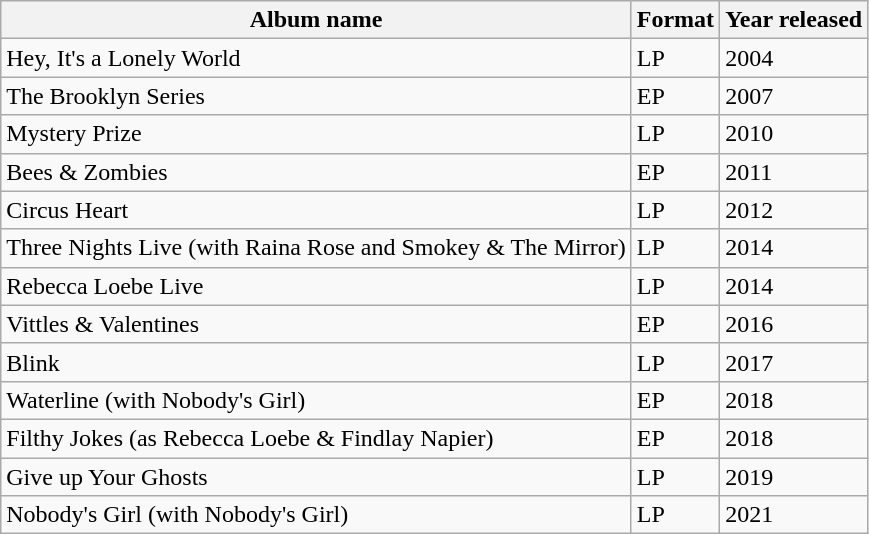<table class="wikitable">
<tr>
<th>Album name</th>
<th>Format</th>
<th>Year released</th>
</tr>
<tr>
<td>Hey, It's a Lonely World</td>
<td>LP</td>
<td>2004</td>
</tr>
<tr>
<td>The Brooklyn Series</td>
<td>EP</td>
<td>2007</td>
</tr>
<tr>
<td>Mystery Prize</td>
<td>LP</td>
<td>2010</td>
</tr>
<tr>
<td>Bees & Zombies</td>
<td>EP</td>
<td>2011</td>
</tr>
<tr>
<td>Circus Heart</td>
<td>LP</td>
<td>2012</td>
</tr>
<tr>
<td>Three Nights Live (with Raina Rose and Smokey & The Mirror)</td>
<td>LP</td>
<td>2014</td>
</tr>
<tr>
<td>Rebecca Loebe Live</td>
<td>LP</td>
<td>2014</td>
</tr>
<tr>
<td>Vittles & Valentines</td>
<td>EP</td>
<td>2016</td>
</tr>
<tr>
<td>Blink</td>
<td>LP</td>
<td>2017</td>
</tr>
<tr>
<td>Waterline (with Nobody's Girl)</td>
<td>EP</td>
<td>2018</td>
</tr>
<tr>
<td>Filthy Jokes  (as Rebecca Loebe & Findlay Napier)</td>
<td>EP</td>
<td>2018</td>
</tr>
<tr>
<td>Give up Your Ghosts</td>
<td>LP</td>
<td>2019</td>
</tr>
<tr>
<td>Nobody's Girl (with Nobody's Girl)</td>
<td>LP</td>
<td>2021</td>
</tr>
</table>
